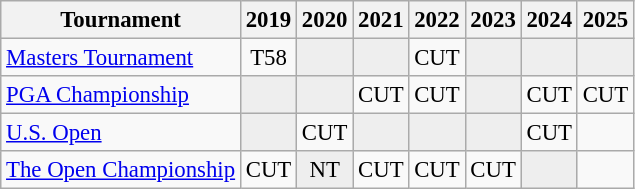<table class="wikitable" style="font-size:95%;text-align:center;">
<tr>
<th>Tournament</th>
<th>2019</th>
<th>2020</th>
<th>2021</th>
<th>2022</th>
<th>2023</th>
<th>2024</th>
<th>2025</th>
</tr>
<tr>
<td align=left><a href='#'>Masters Tournament</a></td>
<td>T58</td>
<td style="background:#eeeeee;"></td>
<td style="background:#eeeeee;"></td>
<td>CUT</td>
<td style="background:#eeeeee;"></td>
<td style="background:#eeeeee;"></td>
<td style="background:#eeeeee;"></td>
</tr>
<tr>
<td align=left><a href='#'>PGA Championship</a></td>
<td style="background:#eeeeee;"></td>
<td style="background:#eeeeee;"></td>
<td>CUT</td>
<td>CUT</td>
<td style="background:#eeeeee;"></td>
<td>CUT</td>
<td>CUT</td>
</tr>
<tr>
<td align=left><a href='#'>U.S. Open</a></td>
<td style="background:#eeeeee;"></td>
<td>CUT</td>
<td style="background:#eeeeee;"></td>
<td style="background:#eeeeee;"></td>
<td style="background:#eeeeee;"></td>
<td>CUT</td>
<td></td>
</tr>
<tr>
<td align=left><a href='#'>The Open Championship</a></td>
<td>CUT</td>
<td style="background:#eeeeee;">NT</td>
<td>CUT</td>
<td>CUT</td>
<td>CUT</td>
<td style="background:#eeeeee;"></td>
<td></td>
</tr>
</table>
